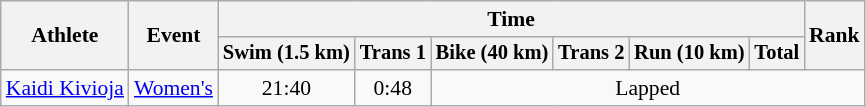<table class="wikitable" style="font-size:90%">
<tr>
<th rowspan=2>Athlete</th>
<th rowspan=2>Event</th>
<th colspan=6>Time</th>
<th rowspan=2>Rank</th>
</tr>
<tr style="font-size:95%">
<th>Swim (1.5 km)</th>
<th>Trans 1</th>
<th>Bike (40 km)</th>
<th>Trans 2</th>
<th>Run (10 km)</th>
<th>Total</th>
</tr>
<tr align=center>
<td align=left><a href='#'>Kaidi Kivioja</a></td>
<td align=left><a href='#'>Women's</a></td>
<td>21:40</td>
<td>0:48</td>
<td colspan="5">Lapped</td>
</tr>
</table>
